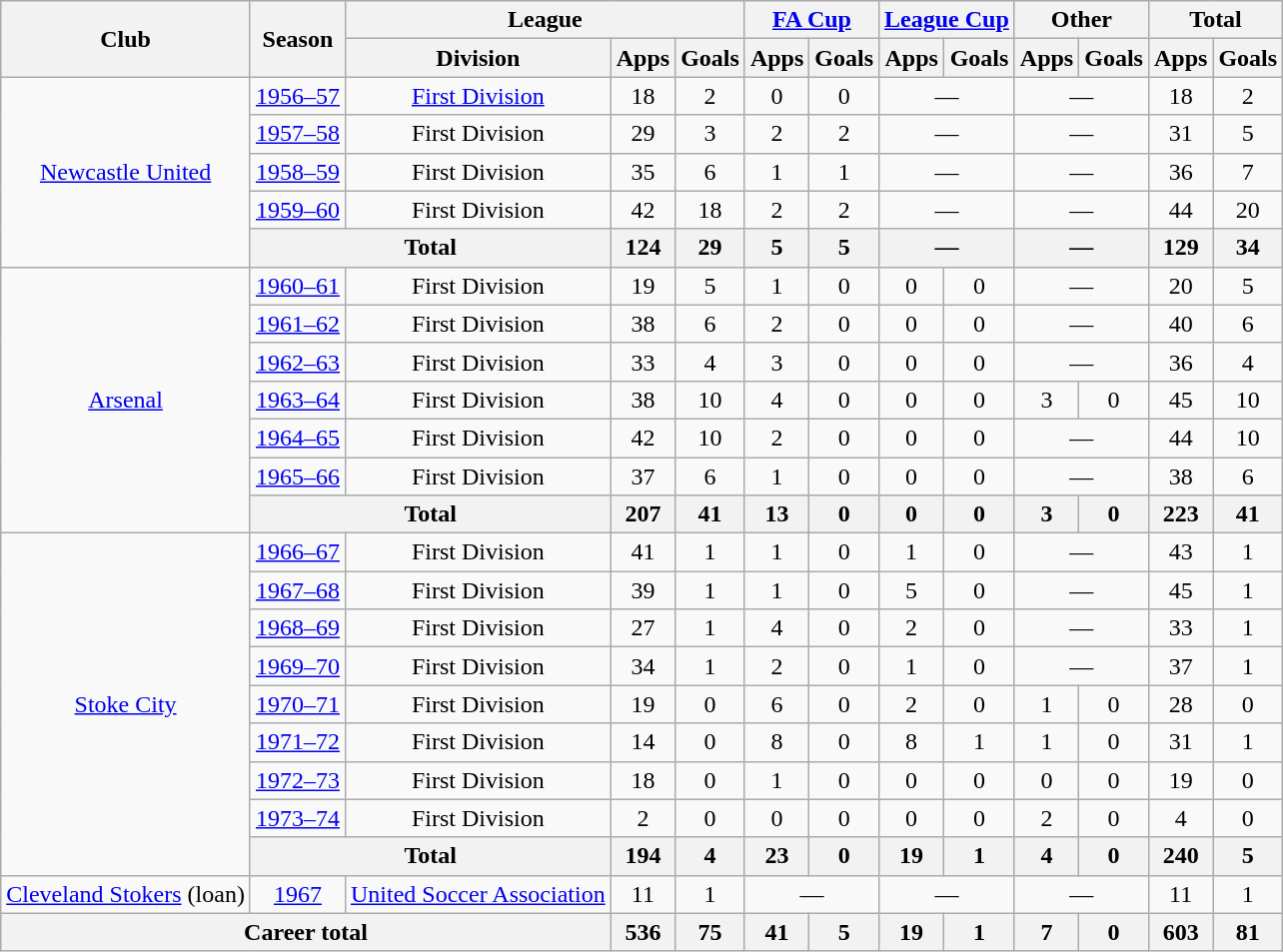<table class="wikitable" style="text-align:center">
<tr>
<th rowspan="2">Club</th>
<th rowspan="2">Season</th>
<th colspan="3">League</th>
<th colspan="2"><a href='#'>FA Cup</a></th>
<th colspan="2"><a href='#'>League Cup</a></th>
<th colspan="2">Other</th>
<th colspan="2">Total</th>
</tr>
<tr>
<th>Division</th>
<th>Apps</th>
<th>Goals</th>
<th>Apps</th>
<th>Goals</th>
<th>Apps</th>
<th>Goals</th>
<th>Apps</th>
<th>Goals</th>
<th>Apps</th>
<th>Goals</th>
</tr>
<tr>
<td rowspan="5"><a href='#'>Newcastle United</a></td>
<td><a href='#'>1956–57</a></td>
<td><a href='#'>First Division</a></td>
<td>18</td>
<td>2</td>
<td>0</td>
<td>0</td>
<td colspan="2">—</td>
<td colspan="2">—</td>
<td>18</td>
<td>2</td>
</tr>
<tr>
<td><a href='#'>1957–58</a></td>
<td>First Division</td>
<td>29</td>
<td>3</td>
<td>2</td>
<td>2</td>
<td colspan="2">—</td>
<td colspan="2">—</td>
<td>31</td>
<td>5</td>
</tr>
<tr>
<td><a href='#'>1958–59</a></td>
<td>First Division</td>
<td>35</td>
<td>6</td>
<td>1</td>
<td>1</td>
<td colspan="2">—</td>
<td colspan="2">—</td>
<td>36</td>
<td>7</td>
</tr>
<tr>
<td><a href='#'>1959–60</a></td>
<td>First Division</td>
<td>42</td>
<td>18</td>
<td>2</td>
<td>2</td>
<td colspan="2">—</td>
<td colspan="2">—</td>
<td>44</td>
<td>20</td>
</tr>
<tr>
<th colspan="2">Total</th>
<th>124</th>
<th>29</th>
<th>5</th>
<th>5</th>
<th colspan="2">—</th>
<th colspan="2">—</th>
<th>129</th>
<th>34</th>
</tr>
<tr>
<td rowspan="7"><a href='#'>Arsenal</a></td>
<td><a href='#'>1960–61</a></td>
<td>First Division</td>
<td>19</td>
<td>5</td>
<td>1</td>
<td>0</td>
<td>0</td>
<td>0</td>
<td colspan="2">—</td>
<td>20</td>
<td>5</td>
</tr>
<tr>
<td><a href='#'>1961–62</a></td>
<td>First Division</td>
<td>38</td>
<td>6</td>
<td>2</td>
<td>0</td>
<td>0</td>
<td>0</td>
<td colspan="2">—</td>
<td>40</td>
<td>6</td>
</tr>
<tr>
<td><a href='#'>1962–63</a></td>
<td>First Division</td>
<td>33</td>
<td>4</td>
<td>3</td>
<td>0</td>
<td>0</td>
<td>0</td>
<td colspan="2">—</td>
<td>36</td>
<td>4</td>
</tr>
<tr>
<td><a href='#'>1963–64</a></td>
<td>First Division</td>
<td>38</td>
<td>10</td>
<td>4</td>
<td>0</td>
<td>0</td>
<td>0</td>
<td>3</td>
<td>0</td>
<td>45</td>
<td>10</td>
</tr>
<tr>
<td><a href='#'>1964–65</a></td>
<td>First Division</td>
<td>42</td>
<td>10</td>
<td>2</td>
<td>0</td>
<td>0</td>
<td>0</td>
<td colspan="2">—</td>
<td>44</td>
<td>10</td>
</tr>
<tr>
<td><a href='#'>1965–66</a></td>
<td>First Division</td>
<td>37</td>
<td>6</td>
<td>1</td>
<td>0</td>
<td>0</td>
<td>0</td>
<td colspan="2">—</td>
<td>38</td>
<td>6</td>
</tr>
<tr>
<th colspan="2">Total</th>
<th>207</th>
<th>41</th>
<th>13</th>
<th>0</th>
<th>0</th>
<th>0</th>
<th>3</th>
<th>0</th>
<th>223</th>
<th>41</th>
</tr>
<tr>
<td rowspan="9"><a href='#'>Stoke City</a></td>
<td><a href='#'>1966–67</a></td>
<td>First Division</td>
<td>41</td>
<td>1</td>
<td>1</td>
<td>0</td>
<td>1</td>
<td>0</td>
<td colspan="2">—</td>
<td>43</td>
<td>1</td>
</tr>
<tr>
<td><a href='#'>1967–68</a></td>
<td>First Division</td>
<td>39</td>
<td>1</td>
<td>1</td>
<td>0</td>
<td>5</td>
<td>0</td>
<td colspan="2">—</td>
<td>45</td>
<td>1</td>
</tr>
<tr>
<td><a href='#'>1968–69</a></td>
<td>First Division</td>
<td>27</td>
<td>1</td>
<td>4</td>
<td>0</td>
<td>2</td>
<td>0</td>
<td colspan="2">—</td>
<td>33</td>
<td>1</td>
</tr>
<tr>
<td><a href='#'>1969–70</a></td>
<td>First Division</td>
<td>34</td>
<td>1</td>
<td>2</td>
<td>0</td>
<td>1</td>
<td>0</td>
<td colspan="2">—</td>
<td>37</td>
<td>1</td>
</tr>
<tr>
<td><a href='#'>1970–71</a></td>
<td>First Division</td>
<td>19</td>
<td>0</td>
<td>6</td>
<td>0</td>
<td>2</td>
<td>0</td>
<td>1</td>
<td>0</td>
<td>28</td>
<td>0</td>
</tr>
<tr>
<td><a href='#'>1971–72</a></td>
<td>First Division</td>
<td>14</td>
<td>0</td>
<td>8</td>
<td>0</td>
<td>8</td>
<td>1</td>
<td>1</td>
<td>0</td>
<td>31</td>
<td>1</td>
</tr>
<tr>
<td><a href='#'>1972–73</a></td>
<td>First Division</td>
<td>18</td>
<td>0</td>
<td>1</td>
<td>0</td>
<td>0</td>
<td>0</td>
<td>0</td>
<td>0</td>
<td>19</td>
<td>0</td>
</tr>
<tr>
<td><a href='#'>1973–74</a></td>
<td>First Division</td>
<td>2</td>
<td>0</td>
<td>0</td>
<td>0</td>
<td>0</td>
<td>0</td>
<td>2</td>
<td>0</td>
<td>4</td>
<td>0</td>
</tr>
<tr>
<th colspan="2">Total</th>
<th>194</th>
<th>4</th>
<th>23</th>
<th>0</th>
<th>19</th>
<th>1</th>
<th>4</th>
<th>0</th>
<th>240</th>
<th>5</th>
</tr>
<tr>
<td><a href='#'>Cleveland Stokers</a> (loan)</td>
<td><a href='#'>1967</a></td>
<td><a href='#'>United Soccer Association</a></td>
<td>11</td>
<td>1</td>
<td colspan="2">—</td>
<td colspan="2">—</td>
<td colspan="2">—</td>
<td>11</td>
<td>1</td>
</tr>
<tr>
<th colspan="3">Career total</th>
<th>536</th>
<th>75</th>
<th>41</th>
<th>5</th>
<th>19</th>
<th>1</th>
<th>7</th>
<th>0</th>
<th>603</th>
<th>81</th>
</tr>
</table>
